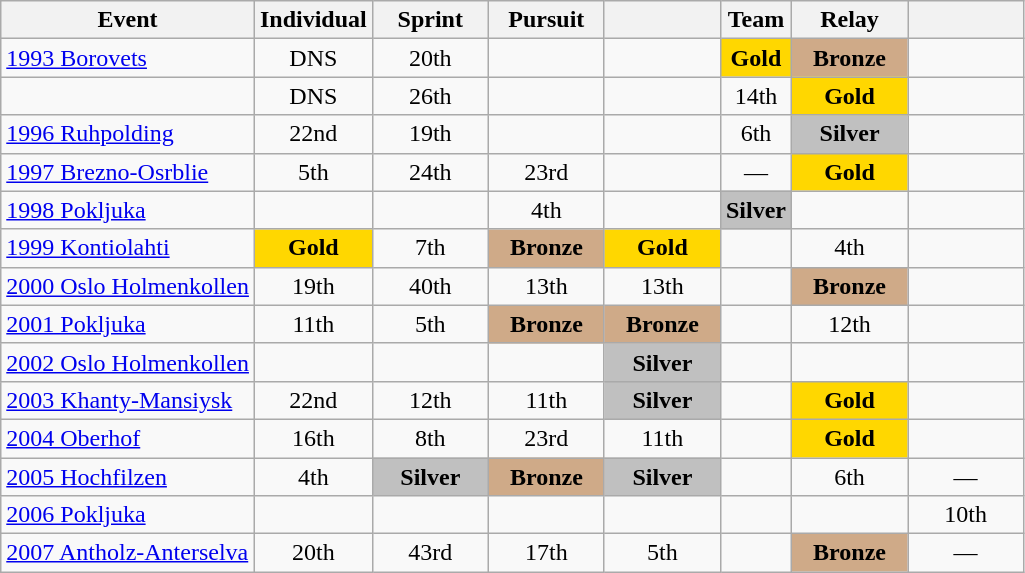<table class="wikitable" style="text-align: center;">
<tr ">
<th>Event</th>
<th>Individual</th>
<th>Sprint</th>
<th>Pursuit</th>
<th></th>
<th>Team</th>
<th>Relay</th>
<th></th>
</tr>
<tr>
<td align=left> <a href='#'>1993 Borovets</a></td>
<td>DNS</td>
<td>20th</td>
<td></td>
<td></td>
<td style="background:gold;"><strong>Gold</strong></td>
<td style="background:#cfaa88;"><strong>Bronze</strong></td>
<td></td>
</tr>
<tr>
<td align=left></td>
<td>DNS</td>
<td>26th</td>
<td></td>
<td></td>
<td>14th</td>
<td style="background:gold;"><strong>Gold</strong></td>
<td></td>
</tr>
<tr>
<td align=left> <a href='#'>1996 Ruhpolding</a></td>
<td>22nd</td>
<td>19th</td>
<td></td>
<td></td>
<td>6th</td>
<td style="background:silver;"><strong>Silver</strong></td>
<td></td>
</tr>
<tr>
<td align=left> <a href='#'>1997 Brezno-Osrblie</a></td>
<td>5th</td>
<td>24th</td>
<td>23rd</td>
<td></td>
<td>—</td>
<td style="background:gold;"><strong>Gold</strong></td>
<td></td>
</tr>
<tr>
<td align=left> <a href='#'>1998 Pokljuka</a></td>
<td></td>
<td></td>
<td>4th</td>
<td></td>
<td style="background:silver;"><strong>Silver</strong></td>
<td></td>
<td></td>
</tr>
<tr>
<td align=left> <a href='#'>1999 Kontiolahti</a></td>
<td style="background:gold;"><strong>Gold</strong></td>
<td>7th</td>
<td style="background:#cfaa88;"><strong>Bronze</strong></td>
<td style="background:gold;"><strong>Gold</strong></td>
<td></td>
<td>4th</td>
<td></td>
</tr>
<tr>
<td align=left> <a href='#'>2000 Oslo Holmenkollen</a></td>
<td>19th</td>
<td>40th</td>
<td>13th</td>
<td>13th</td>
<td></td>
<td style="background:#cfaa88;"><strong>Bronze</strong></td>
<td></td>
</tr>
<tr>
<td align=left> <a href='#'>2001 Pokljuka</a></td>
<td>11th</td>
<td>5th</td>
<td style="background:#cfaa88;"><strong>Bronze</strong></td>
<td style="background:#cfaa88;"><strong>Bronze</strong></td>
<td></td>
<td>12th</td>
<td></td>
</tr>
<tr>
<td align=left> <a href='#'>2002 Oslo Holmenkollen</a></td>
<td></td>
<td></td>
<td></td>
<td style="background:silver;"><strong>Silver</strong></td>
<td></td>
<td></td>
<td></td>
</tr>
<tr>
<td align=left> <a href='#'>2003 Khanty-Mansiysk</a></td>
<td>22nd</td>
<td>12th</td>
<td>11th</td>
<td style="background:silver;"><strong>Silver</strong></td>
<td></td>
<td style="background:gold;"><strong>Gold</strong></td>
<td></td>
</tr>
<tr>
<td align=left> <a href='#'>2004 Oberhof</a></td>
<td style="text-align:center; width:70px;">16th</td>
<td style="text-align:center; width:70px;">8th</td>
<td style="text-align:center; width:70px;">23rd</td>
<td style="text-align:center; width:70px;">11th</td>
<td></td>
<td style="background:gold;"><strong>Gold</strong></td>
<td></td>
</tr>
<tr>
<td align=left> <a href='#'>2005 Hochfilzen</a></td>
<td>4th</td>
<td style="background:silver;"><strong>Silver</strong></td>
<td style="background:#cfaa88;"><strong>Bronze</strong></td>
<td style="background:silver;"><strong>Silver</strong></td>
<td></td>
<td>6th</td>
<td>—</td>
</tr>
<tr>
<td align=left> <a href='#'>2006 Pokljuka</a></td>
<td></td>
<td></td>
<td></td>
<td></td>
<td></td>
<td></td>
<td style="text-align:center; width:70px;">10th</td>
</tr>
<tr>
<td align=left> <a href='#'>2007 Antholz-Anterselva</a></td>
<td style="text-align:center; width:70px;">20th</td>
<td style="text-align:center; width:70px;">43rd</td>
<td style="text-align:center; width:70px;">17th</td>
<td style="text-align:center; width:70px;">5th</td>
<td></td>
<td style="background:#cfaa88; width:70px;"><strong>Bronze</strong></td>
<td>—</td>
</tr>
</table>
